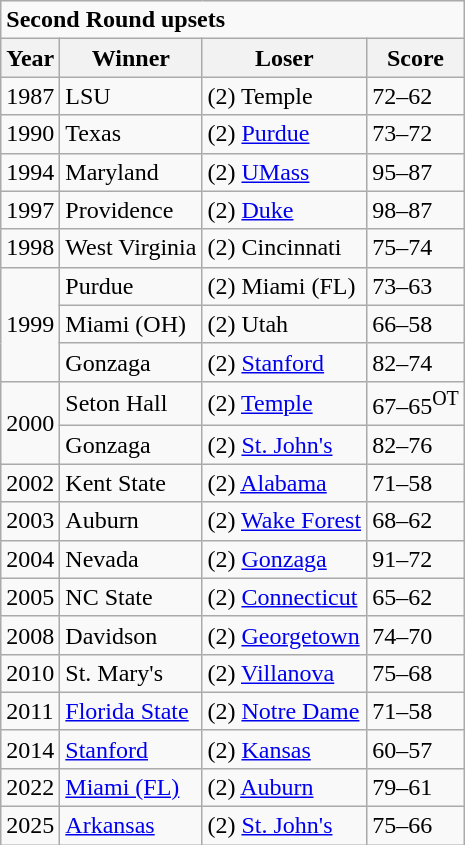<table class="wikitable">
<tr>
<td colspan=4><strong>Second Round upsets</strong></td>
</tr>
<tr>
<th>Year</th>
<th>Winner</th>
<th>Loser</th>
<th>Score</th>
</tr>
<tr>
<td>1987</td>
<td>LSU</td>
<td>(2) Temple</td>
<td>72–62</td>
</tr>
<tr>
<td>1990</td>
<td>Texas</td>
<td>(2) <a href='#'>Purdue</a></td>
<td>73–72</td>
</tr>
<tr>
<td>1994</td>
<td>Maryland</td>
<td>(2) <a href='#'>UMass</a></td>
<td>95–87</td>
</tr>
<tr>
<td>1997</td>
<td>Providence</td>
<td>(2) <a href='#'>Duke</a></td>
<td>98–87</td>
</tr>
<tr>
<td>1998</td>
<td>West Virginia</td>
<td>(2) Cincinnati</td>
<td>75–74</td>
</tr>
<tr>
<td rowspan="3">1999</td>
<td>Purdue</td>
<td>(2) Miami (FL)</td>
<td>73–63</td>
</tr>
<tr>
<td>Miami (OH)</td>
<td>(2) Utah</td>
<td>66–58</td>
</tr>
<tr>
<td>Gonzaga</td>
<td>(2) <a href='#'>Stanford</a></td>
<td>82–74</td>
</tr>
<tr>
<td rowspan="2">2000</td>
<td>Seton Hall</td>
<td>(2) <a href='#'>Temple</a></td>
<td>67–65<sup>OT</sup></td>
</tr>
<tr>
<td>Gonzaga</td>
<td>(2) <a href='#'>St. John's</a></td>
<td>82–76</td>
</tr>
<tr>
<td>2002</td>
<td>Kent State</td>
<td>(2) <a href='#'>Alabama</a></td>
<td>71–58</td>
</tr>
<tr>
<td>2003</td>
<td>Auburn</td>
<td>(2) <a href='#'>Wake Forest</a></td>
<td>68–62</td>
</tr>
<tr>
<td>2004</td>
<td>Nevada</td>
<td>(2) <a href='#'>Gonzaga</a></td>
<td>91–72</td>
</tr>
<tr>
<td>2005</td>
<td>NC State</td>
<td>(2) <a href='#'>Connecticut</a></td>
<td>65–62</td>
</tr>
<tr>
<td>2008</td>
<td>Davidson</td>
<td>(2) <a href='#'>Georgetown</a></td>
<td>74–70</td>
</tr>
<tr>
<td>2010</td>
<td>St. Mary's</td>
<td>(2) <a href='#'>Villanova</a></td>
<td>75–68</td>
</tr>
<tr>
<td>2011</td>
<td><a href='#'>Florida State</a></td>
<td>(2) <a href='#'>Notre Dame</a></td>
<td>71–58</td>
</tr>
<tr>
<td>2014</td>
<td><a href='#'>Stanford</a></td>
<td>(2) <a href='#'>Kansas</a></td>
<td>60–57</td>
</tr>
<tr>
<td>2022</td>
<td><a href='#'>Miami (FL)</a></td>
<td>(2) <a href='#'>Auburn</a></td>
<td>79–61</td>
</tr>
<tr>
<td>2025</td>
<td><a href='#'>Arkansas</a></td>
<td>(2) <a href='#'>St. John's</a></td>
<td>75–66</td>
</tr>
</table>
